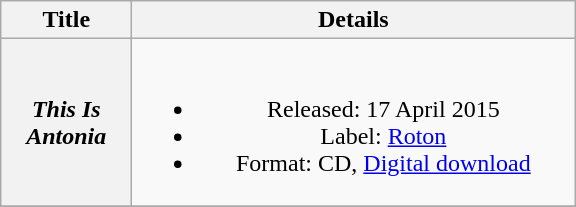<table class="wikitable plainrowheaders" style="text-align:center;">
<tr>
<th scope="col" style="width:5em;">Title</th>
<th scope="col" style="width:18em;">Details</th>
</tr>
<tr>
<th scope="row"><em>This Is Antonia</em></th>
<td><br><ul><li>Released: 17 April 2015</li><li>Label: <a href='#'>Roton</a></li><li>Format: CD, <a href='#'>Digital download</a></li></ul></td>
</tr>
<tr>
</tr>
</table>
